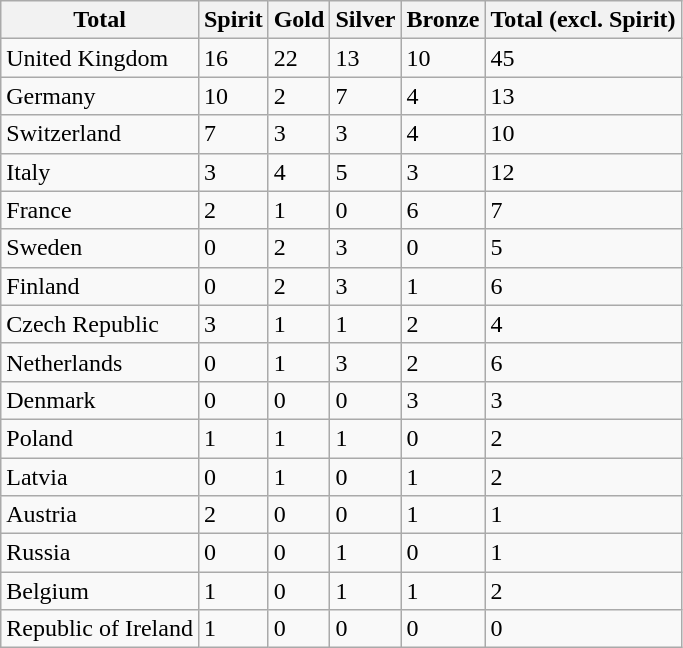<table class="wikitable sortable">
<tr>
<th>Total</th>
<th>Spirit</th>
<th>Gold</th>
<th>Silver</th>
<th>Bronze</th>
<th>Total (excl. Spirit)</th>
</tr>
<tr>
<td>United Kingdom</td>
<td>16</td>
<td>22</td>
<td>13</td>
<td>10</td>
<td>45</td>
</tr>
<tr>
<td>Germany</td>
<td>10</td>
<td>2</td>
<td>7</td>
<td>4</td>
<td>13</td>
</tr>
<tr>
<td>Switzerland</td>
<td>7</td>
<td>3</td>
<td>3</td>
<td>4</td>
<td>10</td>
</tr>
<tr>
<td>Italy</td>
<td>3</td>
<td>4</td>
<td>5</td>
<td>3</td>
<td>12</td>
</tr>
<tr>
<td>France</td>
<td>2</td>
<td>1</td>
<td>0</td>
<td>6</td>
<td>7</td>
</tr>
<tr>
<td>Sweden</td>
<td>0</td>
<td>2</td>
<td>3</td>
<td>0</td>
<td>5</td>
</tr>
<tr>
<td>Finland</td>
<td>0</td>
<td>2</td>
<td>3</td>
<td>1</td>
<td>6</td>
</tr>
<tr>
<td>Czech  Republic</td>
<td>3</td>
<td>1</td>
<td>1</td>
<td>2</td>
<td>4</td>
</tr>
<tr>
<td>Netherlands</td>
<td>0</td>
<td>1</td>
<td>3</td>
<td>2</td>
<td>6</td>
</tr>
<tr>
<td>Denmark</td>
<td>0</td>
<td>0</td>
<td>0</td>
<td>3</td>
<td>3</td>
</tr>
<tr>
<td>Poland</td>
<td>1</td>
<td>1</td>
<td>1</td>
<td>0</td>
<td>2</td>
</tr>
<tr>
<td>Latvia</td>
<td>0</td>
<td>1</td>
<td>0</td>
<td>1</td>
<td>2</td>
</tr>
<tr>
<td>Austria</td>
<td>2</td>
<td>0</td>
<td>0</td>
<td>1</td>
<td>1</td>
</tr>
<tr>
<td>Russia</td>
<td>0</td>
<td>0</td>
<td>1</td>
<td>0</td>
<td>1</td>
</tr>
<tr>
<td>Belgium</td>
<td>1</td>
<td>0</td>
<td>1</td>
<td>1</td>
<td>2</td>
</tr>
<tr>
<td>Republic of  Ireland</td>
<td>1</td>
<td>0</td>
<td>0</td>
<td>0</td>
<td>0</td>
</tr>
</table>
